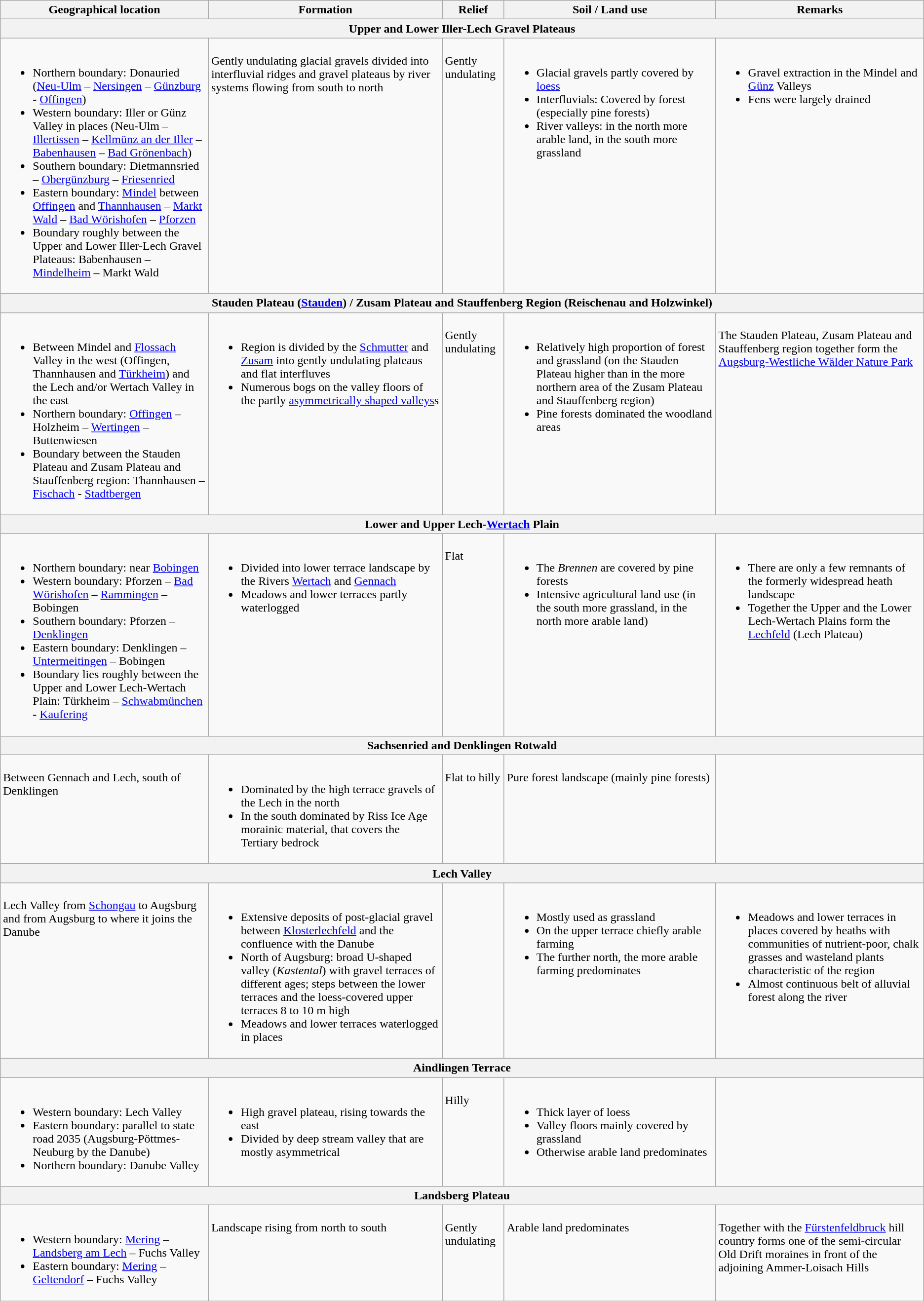<table class="wikitable">
<tr>
<th>Geographical location</th>
<th>Formation</th>
<th>Relief</th>
<th>Soil / Land use</th>
<th>Remarks</th>
</tr>
<tr>
<th colspan="5" align="middle"><strong>Upper</strong> and <strong>Lower Iller-Lech Gravel Plateaus</strong></th>
</tr>
<tr valign="top">
<td><br><ul><li>Northern boundary: Donauried (<a href='#'>Neu-Ulm</a> – <a href='#'>Nersingen</a> – <a href='#'>Günzburg</a> - <a href='#'>Offingen</a>)</li><li>Western boundary: Iller or Günz Valley in places (Neu-Ulm – <a href='#'>Illertissen</a> – <a href='#'>Kellmünz an der Iller</a> – <a href='#'>Babenhausen</a> – <a href='#'>Bad Grönenbach</a>)</li><li>Southern boundary: Dietmannsried – <a href='#'>Obergünzburg</a> – <a href='#'>Friesenried</a></li><li>Eastern boundary: <a href='#'>Mindel</a> between <a href='#'>Offingen</a> and <a href='#'>Thannhausen</a> – <a href='#'>Markt Wald</a> – <a href='#'>Bad Wörishofen</a> – <a href='#'>Pforzen</a></li><li>Boundary roughly between the Upper and Lower Iller-Lech Gravel Plateaus: Babenhausen – <a href='#'>Mindelheim</a> – Markt Wald</li></ul></td>
<td><br>Gently undulating glacial gravels divided into interfluvial ridges and gravel plateaus by river systems flowing from south to north</td>
<td><br>Gently undulating</td>
<td><br><ul><li>Glacial gravels partly covered by <a href='#'>loess</a></li><li>Interfluvials: Covered by forest (especially pine forests)</li><li>River valleys: in the north more arable land, in the south more grassland</li></ul></td>
<td><br><ul><li>Gravel extraction in the Mindel and <a href='#'>Günz</a> Valleys</li><li>Fens were largely drained</li></ul></td>
</tr>
<tr>
<th colspan="5" align="middle"><strong>Stauden Plateau</strong> (<a href='#'>Stauden</a>) / <strong>Zusam Plateau and Stauffenberg Region</strong> (Reischenau and Holzwinkel)</th>
</tr>
<tr valign="top">
<td><br><ul><li>Between Mindel and <a href='#'>Flossach</a> Valley in the west (Offingen, Thannhausen and <a href='#'>Türkheim</a>) and the Lech and/or Wertach Valley in the east</li><li>Northern boundary: <a href='#'>Offingen</a> – Holzheim – <a href='#'>Wertingen</a> – Buttenwiesen</li><li>Boundary between the Stauden Plateau and Zusam Plateau and Stauffenberg region: Thannhausen – <a href='#'>Fischach</a> - <a href='#'>Stadtbergen</a></li></ul></td>
<td><br><ul><li>Region is divided by the <a href='#'>Schmutter</a> and <a href='#'>Zusam</a> into gently undulating plateaus and flat interfluves</li><li>Numerous bogs on the valley floors of the partly <a href='#'>asymmetrically shaped valleys</a>s</li></ul></td>
<td><br>Gently undulating</td>
<td><br><ul><li>Relatively high proportion of forest and grassland (on the Stauden Plateau higher than in the more northern area of the Zusam Plateau and Stauffenberg region)</li><li>Pine forests dominated the woodland areas</li></ul></td>
<td><br>The Stauden Plateau, Zusam Plateau and Stauffenberg region together form the <a href='#'>Augsburg-Westliche Wälder Nature Park</a></td>
</tr>
<tr>
<th colspan="5" align="middle"><strong>Lower</strong> and <strong>Upper Lech-<a href='#'>Wertach</a> Plain</strong></th>
</tr>
<tr valign="top">
<td><br><ul><li>Northern boundary: near <a href='#'>Bobingen</a></li><li>Western boundary: Pforzen – <a href='#'>Bad Wörishofen</a> – <a href='#'>Rammingen</a> – Bobingen</li><li>Southern boundary: Pforzen – <a href='#'>Denklingen</a></li><li>Eastern boundary: Denklingen – <a href='#'>Untermeitingen</a> – Bobingen</li><li>Boundary lies roughly between the Upper and Lower Lech-Wertach Plain: Türkheim – <a href='#'>Schwabmünchen</a> - <a href='#'>Kaufering</a></li></ul></td>
<td><br><ul><li>Divided into lower terrace landscape by the Rivers <a href='#'>Wertach</a> and <a href='#'>Gennach</a></li><li>Meadows and lower terraces partly waterlogged</li></ul></td>
<td><br>Flat</td>
<td><br><ul><li>The <em>Brennen</em> are covered by pine forests</li><li>Intensive agricultural land use (in the south more grassland, in the north more arable land)</li></ul></td>
<td><br><ul><li>There are only a few remnants of the formerly widespread heath landscape</li><li>Together the Upper and the Lower Lech-Wertach Plains form the <a href='#'>Lechfeld</a> (Lech Plateau)</li></ul></td>
</tr>
<tr>
<th colspan="5" align="middle"><strong>Sachsenried and Denklingen Rotwald</strong></th>
</tr>
<tr valign="top">
<td><br>Between Gennach and Lech, south of Denklingen</td>
<td><br><ul><li>Dominated by the high terrace gravels of the Lech in the north</li><li>In the south dominated by Riss Ice Age morainic material, that covers the Tertiary bedrock</li></ul></td>
<td><br>Flat to hilly</td>
<td><br>Pure forest landscape (mainly pine forests)</td>
<td></td>
</tr>
<tr>
<th colspan="5" align="middle"><strong>Lech Valley</strong></th>
</tr>
<tr valign="top">
<td><br>Lech Valley from <a href='#'>Schongau</a> to Augsburg and from Augsburg to where it joins the Danube</td>
<td><br><ul><li>Extensive deposits of post-glacial gravel between <a href='#'>Klosterlechfeld</a> and the confluence with the Danube</li><li>North of Augsburg: broad U-shaped valley (<em>Kastental</em>) with gravel terraces of different ages; steps between the lower terraces and the loess-covered upper terraces 8 to 10 m high</li><li>Meadows and lower terraces waterlogged in places</li></ul></td>
<td></td>
<td><br><ul><li>Mostly used as grassland</li><li>On the upper terrace chiefly arable farming</li><li>The further north, the more arable farming predominates</li></ul></td>
<td><br><ul><li>Meadows and lower terraces in places covered by heaths with communities of nutrient-poor, chalk grasses and wasteland plants characteristic of the region</li><li>Almost continuous belt of alluvial forest along the river</li></ul></td>
</tr>
<tr>
<th colspan="5" align="middle"><strong>Aindlingen Terrace</strong></th>
</tr>
<tr valign="top">
<td><br><ul><li>Western boundary: Lech Valley</li><li>Eastern boundary: parallel to state road 2035 (Augsburg-Pöttmes-Neuburg by the Danube)</li><li>Northern boundary: Danube Valley</li></ul></td>
<td><br><ul><li>High gravel plateau, rising towards the east</li><li>Divided by deep stream valley that are mostly asymmetrical</li></ul></td>
<td><br>Hilly</td>
<td><br><ul><li>Thick layer of loess</li><li>Valley floors mainly covered by grassland</li><li>Otherwise arable land predominates</li></ul></td>
<td></td>
</tr>
<tr>
<th colspan="5" align="middle"><strong>Landsberg Plateau</strong></th>
</tr>
<tr valign="top">
<td><br><ul><li>Western boundary: <a href='#'>Mering</a> – <a href='#'>Landsberg am Lech</a> – Fuchs Valley</li><li>Eastern boundary: <a href='#'>Mering</a> – <a href='#'>Geltendorf</a> – Fuchs Valley</li></ul></td>
<td><br>Landscape rising from north to south</td>
<td><br>Gently undulating</td>
<td><br>Arable land predominates</td>
<td><br>Together with the <a href='#'>Fürstenfeldbruck</a> hill country forms one of the semi-circular Old Drift moraines in front of the adjoining Ammer-Loisach Hills</td>
</tr>
</table>
